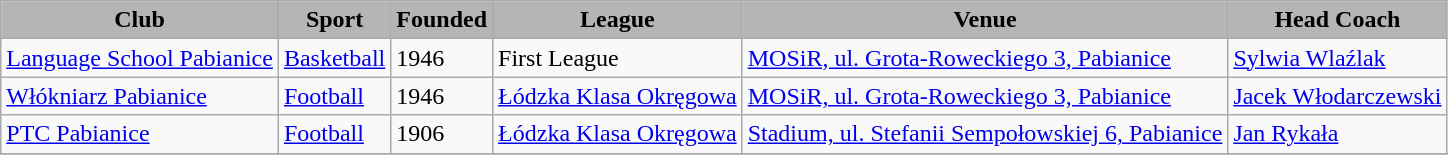<table class="wikitable">
<tr>
<th style="background: #B5B5B5;">Club</th>
<th style="background: #B5B5B5;">Sport</th>
<th style="background: #B5B5B5;">Founded</th>
<th style="background: #B5B5B5;">League</th>
<th style="background: #B5B5B5;">Venue</th>
<th style="background: #B5B5B5;">Head Coach</th>
</tr>
<tr>
<td><a href='#'>Language School Pabianice</a></td>
<td><a href='#'>Basketball</a></td>
<td>1946</td>
<td>First League</td>
<td><a href='#'>MOSiR, ul. Grota-Roweckiego 3, Pabianice</a></td>
<td><a href='#'>Sylwia Wlaźlak</a></td>
</tr>
<tr>
<td><a href='#'>Włókniarz Pabianice</a></td>
<td><a href='#'>Football</a></td>
<td>1946</td>
<td><a href='#'>Łódzka Klasa Okręgowa</a></td>
<td><a href='#'>MOSiR, ul. Grota-Roweckiego 3, Pabianice</a></td>
<td><a href='#'>Jacek Włodarczewski</a></td>
</tr>
<tr>
<td><a href='#'>PTC Pabianice</a></td>
<td><a href='#'>Football</a></td>
<td>1906</td>
<td><a href='#'>Łódzka Klasa Okręgowa</a></td>
<td><a href='#'>Stadium, ul. Stefanii Sempołowskiej 6, Pabianice</a></td>
<td><a href='#'>Jan Rykała</a></td>
</tr>
<tr>
</tr>
</table>
